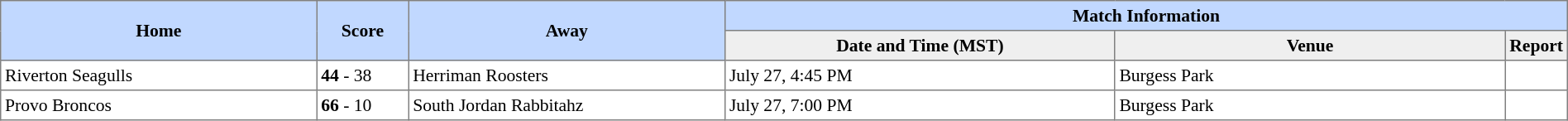<table border="1" cellpadding="3" cellspacing="0" style="border-collapse:collapse; font-size:90%; width:100%">
<tr style="background:#c1d8ff;">
<th rowspan="2" style="width:21%;">Home</th>
<th rowspan="2" style="width:6%;">Score</th>
<th rowspan="2" style="width:21%;">Away</th>
<th colspan="3">Match Information</th>
</tr>
<tr style="background:#efefef;">
<th width="26%">Date and Time (MST)</th>
<th width="26%">Venue</th>
<td><strong>Report</strong></td>
</tr>
<tr>
<td><strong></strong> Riverton Seagulls</td>
<td><strong>44</strong> - 38</td>
<td> Herriman Roosters</td>
<td>July 27, 4:45 PM</td>
<td>Burgess Park</td>
<td></td>
</tr>
<tr>
<td> Provo Broncos</td>
<td><strong>66</strong> - 10</td>
<td><strong></strong> South Jordan Rabbitahz</td>
<td>July 27, 7:00 PM</td>
<td>Burgess Park</td>
<td></td>
</tr>
</table>
